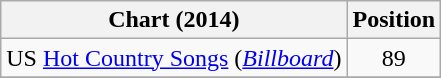<table class="wikitable sortable">
<tr>
<th scope="col">Chart (2014)</th>
<th scope="col">Position</th>
</tr>
<tr>
<td>US <a href='#'>Hot Country Songs</a> (<em><a href='#'>Billboard</a></em>)</td>
<td align="center">89</td>
</tr>
<tr>
</tr>
</table>
